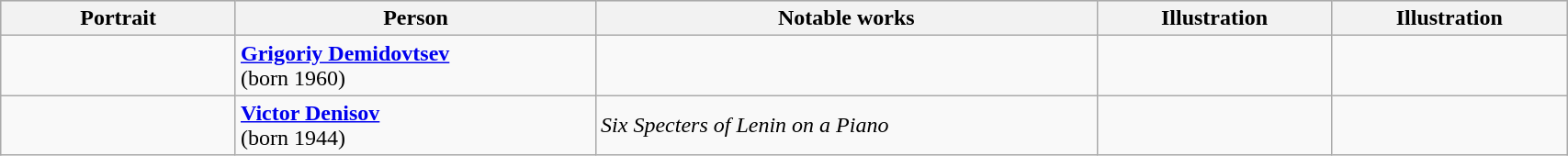<table class="wikitable" style="width:90%;">
<tr bgcolor="#cccccc">
<th width=15%>Portrait</th>
<th width=23%>Person</th>
<th width=32%>Notable works</th>
<th width=15%>Illustration</th>
<th width=15%>Illustration</th>
</tr>
<tr>
<td align=center></td>
<td><strong><a href='#'>Grigoriy Demidovtsev</a></strong><br>(born 1960)</td>
<td></td>
<td align=center></td>
<td align=center></td>
</tr>
<tr>
<td align=center></td>
<td><strong><a href='#'>Victor Denisov</a></strong><br>(born 1944)</td>
<td><em>Six Specters of Lenin on a Piano</em></td>
<td align=center></td>
<td align=center></td>
</tr>
</table>
